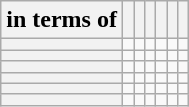<table class="wikitable" style="text-align:center">
<tr>
<th scope=row>in terms of</th>
<th scope="col"></th>
<th scope="col"></th>
<th scope="col"></th>
<th scope="col"></th>
<th scope="col"></th>
<th scope="col"></th>
</tr>
<tr>
<th scope=row></th>
<td></td>
<td></td>
<td></td>
<td></td>
<td></td>
<td></td>
</tr>
<tr>
<th scope=row></th>
<td></td>
<td></td>
<td></td>
<td></td>
<td></td>
<td></td>
</tr>
<tr>
<th scope=row></th>
<td></td>
<td></td>
<td></td>
<td></td>
<td></td>
<td></td>
</tr>
<tr>
<th scope=row></th>
<td></td>
<td></td>
<td></td>
<td></td>
<td></td>
<td></td>
</tr>
<tr>
<th scope=row></th>
<td></td>
<td></td>
<td></td>
<td></td>
<td></td>
<td></td>
</tr>
<tr>
<th scope=row></th>
<td></td>
<td></td>
<td></td>
<td></td>
<td></td>
<td></td>
</tr>
</table>
